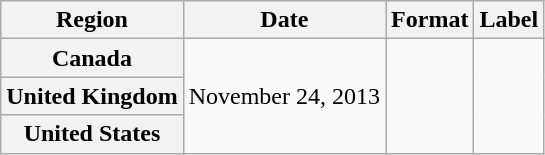<table class="wikitable plainrowheaders">
<tr>
<th scope="col">Region</th>
<th scope="col">Date</th>
<th scope="col">Format</th>
<th scope="col">Label</th>
</tr>
<tr>
<th scope="row">Canada</th>
<td rowspan="3">November 24, 2013</td>
<td rowspan="3"></td>
<td rowspan="3"></td>
</tr>
<tr>
<th scope="row">United Kingdom</th>
</tr>
<tr>
<th scope="row">United States</th>
</tr>
</table>
